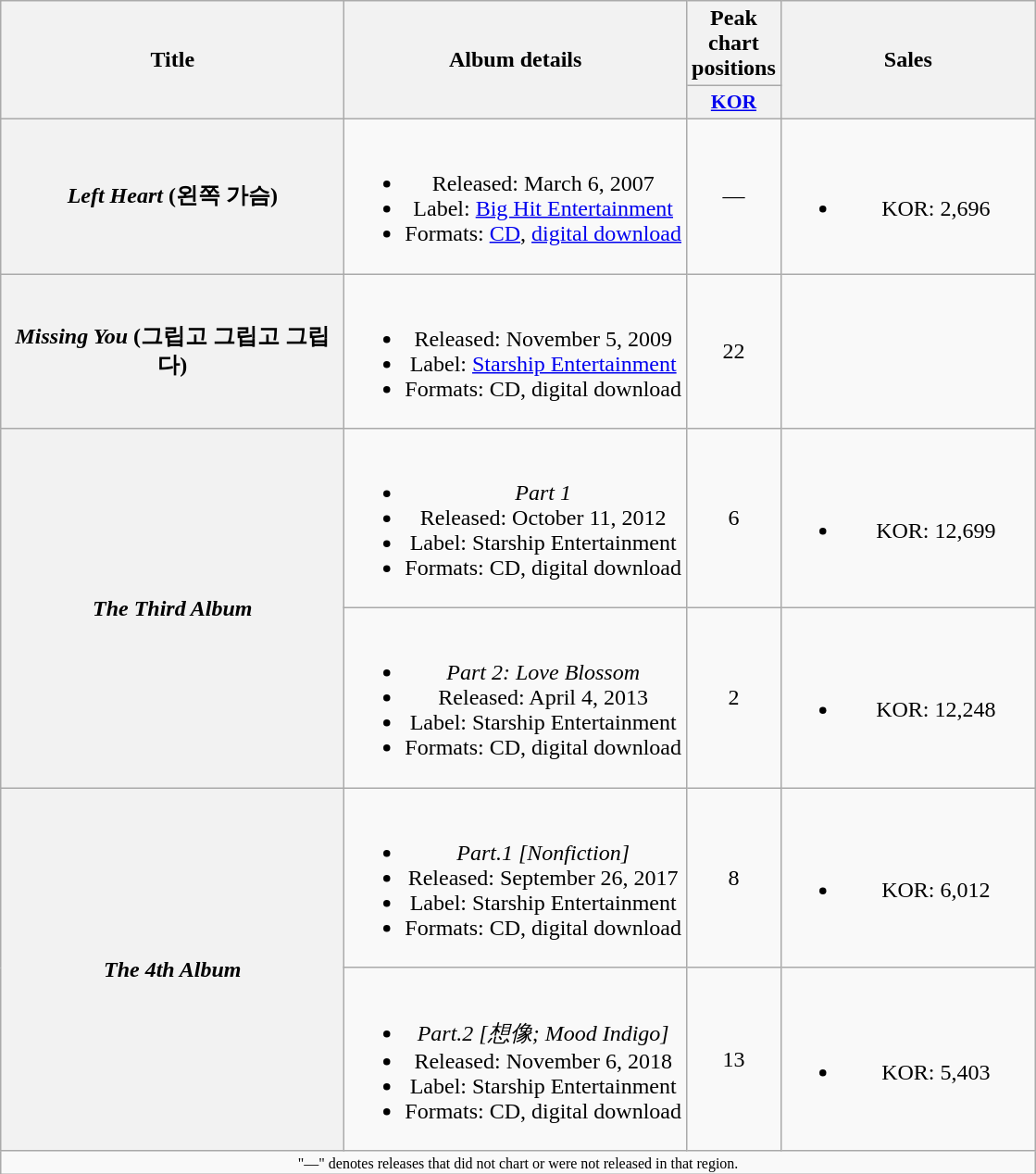<table class="wikitable plainrowheaders" style="text-align:center;">
<tr>
<th rowspan=2 style="width:15em;">Title</th>
<th rowspan=2>Album details</th>
<th colspan=1>Peak chart positions</th>
<th rowspan=2 style="width:11em;">Sales</th>
</tr>
<tr>
<th scope="col" style="width:3em;font-size:90%;"><a href='#'>KOR</a><br></th>
</tr>
<tr>
<th scope="row"><em>Left Heart</em> (왼쪽 가슴)</th>
<td><br><ul><li>Released: March 6, 2007</li><li>Label: <a href='#'>Big Hit Entertainment</a></li><li>Formats: <a href='#'>CD</a>, <a href='#'>digital download</a></li></ul></td>
<td>—</td>
<td><br><ul><li>KOR: 2,696</li></ul></td>
</tr>
<tr>
<th scope="row"><em>Missing You</em> (그립고 그립고 그립다)</th>
<td><br><ul><li>Released: November 5, 2009</li><li>Label: <a href='#'>Starship Entertainment</a></li><li>Formats: CD, digital download</li></ul></td>
<td>22</td>
<td></td>
</tr>
<tr>
<th rowspan=2 scope="row"><em>The Third Album</em></th>
<td><br><ul><li><em>Part 1</em></li><li>Released: October 11, 2012</li><li>Label: Starship Entertainment</li><li>Formats: CD, digital download</li></ul></td>
<td>6</td>
<td><br><ul><li>KOR: 12,699</li></ul></td>
</tr>
<tr>
<td><br><ul><li><em>Part 2: Love Blossom</em></li><li>Released: April 4, 2013</li><li>Label: Starship Entertainment</li><li>Formats: CD, digital download</li></ul></td>
<td>2</td>
<td><br><ul><li>KOR: 12,248</li></ul></td>
</tr>
<tr>
<th rowspan=2 scope="row"><em>The 4th Album</em></th>
<td><br><ul><li><em>Part.1 [Nonfiction]</em></li><li>Released: September 26, 2017</li><li>Label: Starship Entertainment</li><li>Formats: CD, digital download</li></ul></td>
<td>8</td>
<td><br><ul><li>KOR: 6,012</li></ul></td>
</tr>
<tr>
<td><br><ul><li><em>Part.2 [想像; Mood Indigo]</em></li><li>Released: November 6, 2018</li><li>Label: Starship Entertainment</li><li>Formats: CD, digital download</li></ul></td>
<td>13</td>
<td><br><ul><li>KOR: 5,403</li></ul></td>
</tr>
<tr>
<td colspan="4" style="font-size:8pt;">"—" denotes releases that did not chart or were not released in that region.</td>
</tr>
</table>
